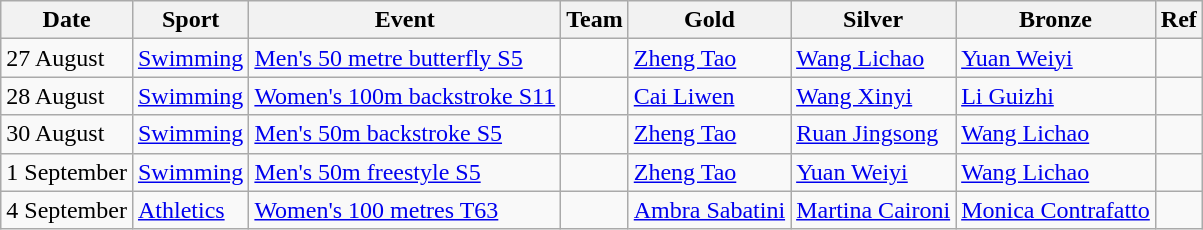<table class="wikitable sortable">
<tr>
<th>Date</th>
<th>Sport</th>
<th>Event</th>
<th>Team</th>
<th>Gold</th>
<th>Silver</th>
<th>Bronze</th>
<th>Ref</th>
</tr>
<tr>
<td>27 August</td>
<td><a href='#'>Swimming</a></td>
<td><a href='#'>Men's 50 metre butterfly S5</a></td>
<td></td>
<td><a href='#'>Zheng Tao</a></td>
<td><a href='#'>Wang Lichao</a></td>
<td><a href='#'>Yuan Weiyi</a></td>
<td></td>
</tr>
<tr>
<td>28 August</td>
<td><a href='#'>Swimming</a></td>
<td><a href='#'>Women's 100m backstroke S11</a></td>
<td></td>
<td><a href='#'>Cai Liwen</a></td>
<td><a href='#'>Wang Xinyi</a></td>
<td><a href='#'>Li Guizhi</a></td>
<td></td>
</tr>
<tr>
<td>30 August</td>
<td><a href='#'>Swimming</a></td>
<td><a href='#'>Men's 50m backstroke S5</a></td>
<td></td>
<td><a href='#'>Zheng Tao</a></td>
<td><a href='#'>Ruan Jingsong</a></td>
<td><a href='#'>Wang Lichao</a></td>
<td></td>
</tr>
<tr>
<td>1 September</td>
<td><a href='#'>Swimming</a></td>
<td><a href='#'>Men's 50m freestyle S5</a></td>
<td></td>
<td><a href='#'>Zheng Tao</a></td>
<td><a href='#'>Yuan Weiyi</a></td>
<td><a href='#'>Wang Lichao</a></td>
<td></td>
</tr>
<tr>
<td>4 September</td>
<td><a href='#'>Athletics</a></td>
<td><a href='#'>Women's 100 metres T63</a></td>
<td></td>
<td><a href='#'>Ambra Sabatini</a></td>
<td><a href='#'>Martina Caironi</a></td>
<td><a href='#'>Monica Contrafatto</a></td>
<td></td>
</tr>
</table>
